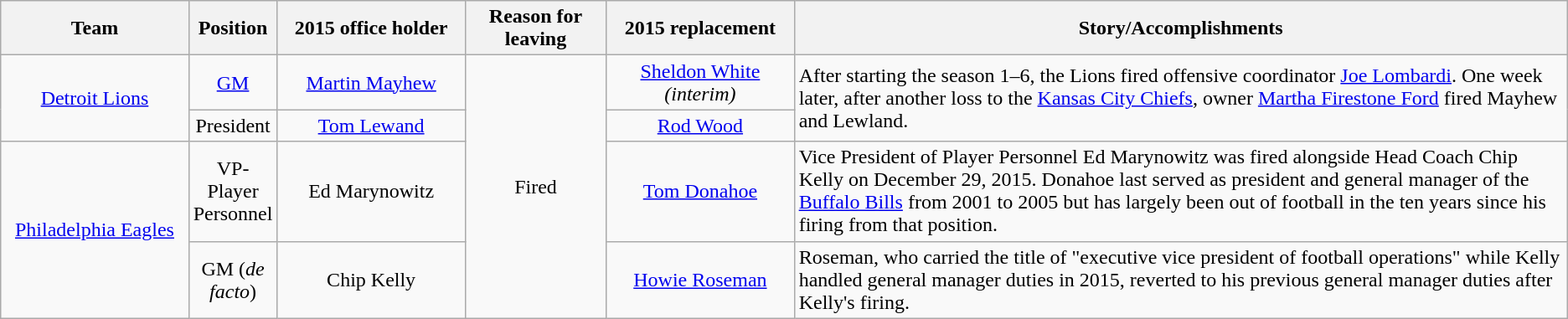<table class="wikitable sortable">
<tr>
<th style="width:12%;">Team</th>
<th style="width:5%;">Position</th>
<th style="width:12%;">2015 office holder</th>
<th style="width:9%;">Reason for leaving</th>
<th style="width:12%;">2015 replacement</th>
<th class="unsortable">Story/Accomplishments</th>
</tr>
<tr>
<td rowspan="2" style="text-align:center;"><a href='#'>Detroit Lions</a></td>
<td style="text-align:center;"><a href='#'>GM</a></td>
<td style="text-align:center;"><a href='#'>Martin Mayhew</a></td>
<td rowspan="7" style="text-align:center;">Fired</td>
<td style="text-align:center;"><a href='#'>Sheldon White</a> <em>(interim)</em></td>
<td rowspan="2">After starting the season 1–6, the Lions fired offensive coordinator <a href='#'>Joe Lombardi</a>. One week later, after another loss to the <a href='#'>Kansas City Chiefs</a>, owner <a href='#'>Martha Firestone Ford</a> fired Mayhew and Lewland.</td>
</tr>
<tr style="text-align:center;">
<td>President</td>
<td><a href='#'>Tom Lewand</a></td>
<td><a href='#'>Rod Wood</a></td>
</tr>
<tr>
<td style="text-align:center;" rowspan=2><a href='#'>Philadelphia Eagles</a></td>
<td style="text-align:center;">VP- Player Personnel</td>
<td style="text-align:center;">Ed Marynowitz</td>
<td style="text-align:center;"><a href='#'>Tom Donahoe</a></td>
<td>Vice President of Player Personnel Ed Marynowitz was fired alongside Head Coach Chip Kelly on December 29, 2015. Donahoe last served as president and general manager of the <a href='#'>Buffalo Bills</a> from 2001 to 2005 but has largely been out of football in the ten years since his firing from that position.</td>
</tr>
<tr>
<td style="text-align:center;">GM (<em>de facto</em>)</td>
<td style="text-align:center;">Chip Kelly</td>
<td style="text-align:center;"><a href='#'>Howie Roseman</a></td>
<td>Roseman, who carried the title of "executive vice president of football operations" while Kelly handled general manager duties in 2015, reverted to his previous general manager duties after Kelly's firing.</td>
</tr>
</table>
